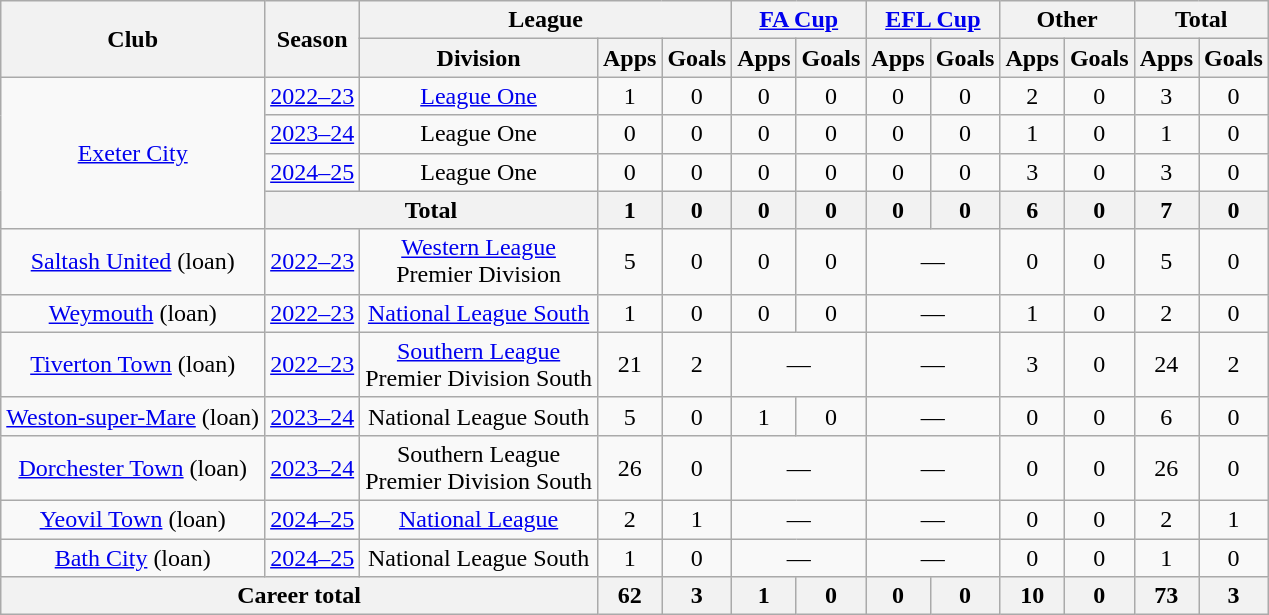<table class=wikitable style="text-align: center">
<tr>
<th rowspan=2>Club</th>
<th rowspan=2>Season</th>
<th colspan=3>League</th>
<th colspan=2><a href='#'>FA Cup</a></th>
<th colspan=2><a href='#'>EFL Cup</a></th>
<th colspan=2>Other</th>
<th colspan=2>Total</th>
</tr>
<tr>
<th>Division</th>
<th>Apps</th>
<th>Goals</th>
<th>Apps</th>
<th>Goals</th>
<th>Apps</th>
<th>Goals</th>
<th>Apps</th>
<th>Goals</th>
<th>Apps</th>
<th>Goals</th>
</tr>
<tr>
<td rowspan=4><a href='#'>Exeter City</a></td>
<td><a href='#'>2022–23</a></td>
<td><a href='#'>League One</a></td>
<td>1</td>
<td>0</td>
<td>0</td>
<td>0</td>
<td>0</td>
<td>0</td>
<td>2</td>
<td>0</td>
<td>3</td>
<td>0</td>
</tr>
<tr>
<td><a href='#'>2023–24</a></td>
<td>League One</td>
<td>0</td>
<td>0</td>
<td>0</td>
<td>0</td>
<td>0</td>
<td>0</td>
<td>1</td>
<td>0</td>
<td>1</td>
<td>0</td>
</tr>
<tr>
<td><a href='#'>2024–25</a></td>
<td>League One</td>
<td>0</td>
<td>0</td>
<td>0</td>
<td>0</td>
<td>0</td>
<td>0</td>
<td>3</td>
<td>0</td>
<td>3</td>
<td>0</td>
</tr>
<tr>
<th colspan=2>Total</th>
<th>1</th>
<th>0</th>
<th>0</th>
<th>0</th>
<th>0</th>
<th>0</th>
<th>6</th>
<th>0</th>
<th>7</th>
<th>0</th>
</tr>
<tr>
<td><a href='#'>Saltash United</a> (loan)</td>
<td><a href='#'>2022–23</a></td>
<td><a href='#'>Western League</a><br>Premier Division</td>
<td>5</td>
<td>0</td>
<td>0</td>
<td>0</td>
<td colspan=2>—</td>
<td>0</td>
<td>0</td>
<td>5</td>
<td>0</td>
</tr>
<tr>
<td><a href='#'>Weymouth</a> (loan)</td>
<td><a href='#'>2022–23</a></td>
<td><a href='#'>National League South</a></td>
<td>1</td>
<td>0</td>
<td>0</td>
<td>0</td>
<td colspan=2>—</td>
<td>1</td>
<td>0</td>
<td>2</td>
<td>0</td>
</tr>
<tr>
<td><a href='#'>Tiverton Town</a> (loan)</td>
<td><a href='#'>2022–23</a></td>
<td><a href='#'>Southern League</a><br>Premier Division South</td>
<td>21</td>
<td>2</td>
<td colspan=2>—</td>
<td colspan=2>—</td>
<td>3</td>
<td>0</td>
<td>24</td>
<td>2</td>
</tr>
<tr>
<td><a href='#'>Weston-super-Mare</a> (loan)</td>
<td><a href='#'>2023–24</a></td>
<td>National League South</td>
<td>5</td>
<td>0</td>
<td>1</td>
<td>0</td>
<td colspan=2>—</td>
<td>0</td>
<td>0</td>
<td>6</td>
<td>0</td>
</tr>
<tr>
<td><a href='#'>Dorchester Town</a> (loan)</td>
<td><a href='#'>2023–24</a></td>
<td>Southern League<br>Premier Division South</td>
<td>26</td>
<td>0</td>
<td colspan=2>—</td>
<td colspan=2>—</td>
<td>0</td>
<td>0</td>
<td>26</td>
<td>0</td>
</tr>
<tr>
<td><a href='#'>Yeovil Town</a> (loan)</td>
<td><a href='#'>2024–25</a></td>
<td><a href='#'>National League</a></td>
<td>2</td>
<td>1</td>
<td colspan=2>—</td>
<td colspan=2>—</td>
<td>0</td>
<td>0</td>
<td>2</td>
<td>1</td>
</tr>
<tr>
<td><a href='#'>Bath City</a> (loan)</td>
<td><a href='#'>2024–25</a></td>
<td>National League South</td>
<td>1</td>
<td>0</td>
<td colspan=2>—</td>
<td colspan=2>—</td>
<td>0</td>
<td>0</td>
<td>1</td>
<td>0</td>
</tr>
<tr>
<th colspan=3>Career total</th>
<th>62</th>
<th>3</th>
<th>1</th>
<th>0</th>
<th>0</th>
<th>0</th>
<th>10</th>
<th>0</th>
<th>73</th>
<th>3</th>
</tr>
</table>
